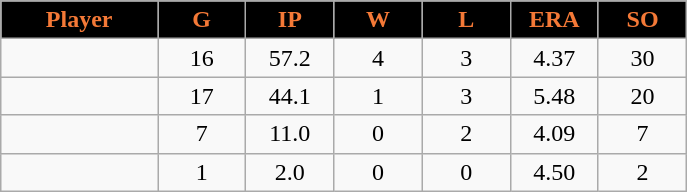<table class="wikitable sortable">
<tr>
<th style="background:black;color:#f47937;" width="16%">Player</th>
<th style="background:black;color:#f47937;" width="9%">G</th>
<th style="background:black;color:#f47937;" width="9%">IP</th>
<th style="background:black;color:#f47937;" width="9%">W</th>
<th style="background:black;color:#f47937;" width="9%">L</th>
<th style="background:black;color:#f47937;" width="9%">ERA</th>
<th style="background:black;color:#f47937;" width="9%">SO</th>
</tr>
<tr align="center">
<td></td>
<td>16</td>
<td>57.2</td>
<td>4</td>
<td>3</td>
<td>4.37</td>
<td>30</td>
</tr>
<tr align="center">
<td></td>
<td>17</td>
<td>44.1</td>
<td>1</td>
<td>3</td>
<td>5.48</td>
<td>20</td>
</tr>
<tr align="center">
<td></td>
<td>7</td>
<td>11.0</td>
<td>0</td>
<td>2</td>
<td>4.09</td>
<td>7</td>
</tr>
<tr align="center">
<td></td>
<td>1</td>
<td>2.0</td>
<td>0</td>
<td>0</td>
<td>4.50</td>
<td>2</td>
</tr>
</table>
